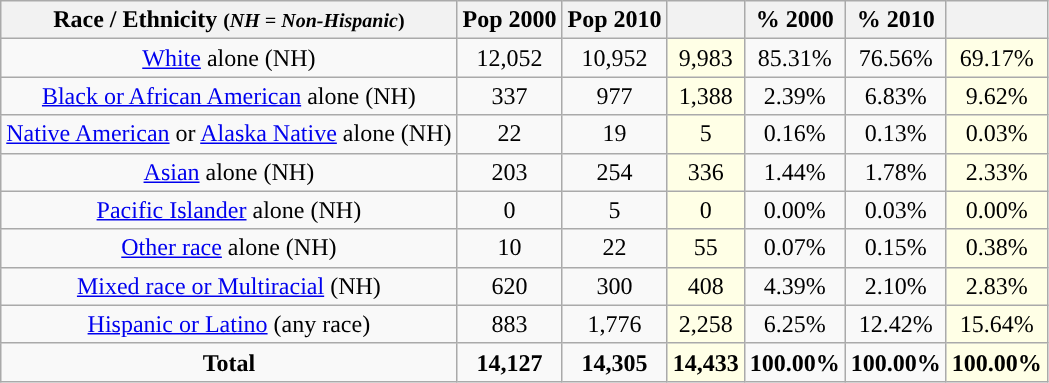<table class="wikitable" style="text-align:center;">
<tr>
<th>Race / Ethnicity <small>(<em>NH = Non-Hispanic</em>)</small></th>
<th>Pop 2000</th>
<th>Pop 2010</th>
<th></th>
<th>% 2000</th>
<th>% 2010</th>
<th></th>
</tr>
<tr>
<td><a href='#'>White</a> alone (NH)</td>
<td>12,052</td>
<td>10,952</td>
<td style='background: #ffffe6;'>9,983</td>
<td>85.31%</td>
<td>76.56%</td>
<td style='background: #ffffe6;'>69.17%</td>
</tr>
<tr>
<td><a href='#'>Black or African American</a> alone (NH)</td>
<td>337</td>
<td>977</td>
<td style='background: #ffffe6;'>1,388</td>
<td>2.39%</td>
<td>6.83%</td>
<td style='background: #ffffe6;'>9.62%</td>
</tr>
<tr>
<td><a href='#'>Native American</a> or <a href='#'>Alaska Native</a> alone (NH)</td>
<td>22</td>
<td>19</td>
<td style='background: #ffffe6;'>5</td>
<td>0.16%</td>
<td>0.13%</td>
<td style='background: #ffffe6;'>0.03%</td>
</tr>
<tr>
<td><a href='#'>Asian</a> alone (NH)</td>
<td>203</td>
<td>254</td>
<td style='background: #ffffe6;'>336</td>
<td>1.44%</td>
<td>1.78%</td>
<td style='background: #ffffe6;'>2.33%</td>
</tr>
<tr>
<td><a href='#'>Pacific Islander</a> alone (NH)</td>
<td>0</td>
<td>5</td>
<td style='background: #ffffe6;'>0</td>
<td>0.00%</td>
<td>0.03%</td>
<td style='background: #ffffe6;'>0.00%</td>
</tr>
<tr>
<td><a href='#'>Other race</a> alone (NH)</td>
<td>10</td>
<td>22</td>
<td style='background: #ffffe6;'>55</td>
<td>0.07%</td>
<td>0.15%</td>
<td style='background: #ffffe6;'>0.38%</td>
</tr>
<tr>
<td><a href='#'>Mixed race or Multiracial</a> (NH)</td>
<td>620</td>
<td>300</td>
<td style='background: #ffffe6;'>408</td>
<td>4.39%</td>
<td>2.10%</td>
<td style='background: #ffffe6;'>2.83%</td>
</tr>
<tr>
<td><a href='#'>Hispanic or Latino</a> (any race)</td>
<td>883</td>
<td>1,776</td>
<td style='background: #ffffe6;'>2,258</td>
<td>6.25%</td>
<td>12.42%</td>
<td style='background: #ffffe6;'>15.64%</td>
</tr>
<tr>
<td><strong>Total</strong></td>
<td><strong>14,127</strong></td>
<td><strong>14,305</strong></td>
<td style='background: #ffffe6;'><strong>14,433</strong></td>
<td><strong>100.00%</strong></td>
<td><strong>100.00%</strong></td>
<td style='background: #ffffe6;'><strong>100.00%</strong></td>
</tr>
</table>
